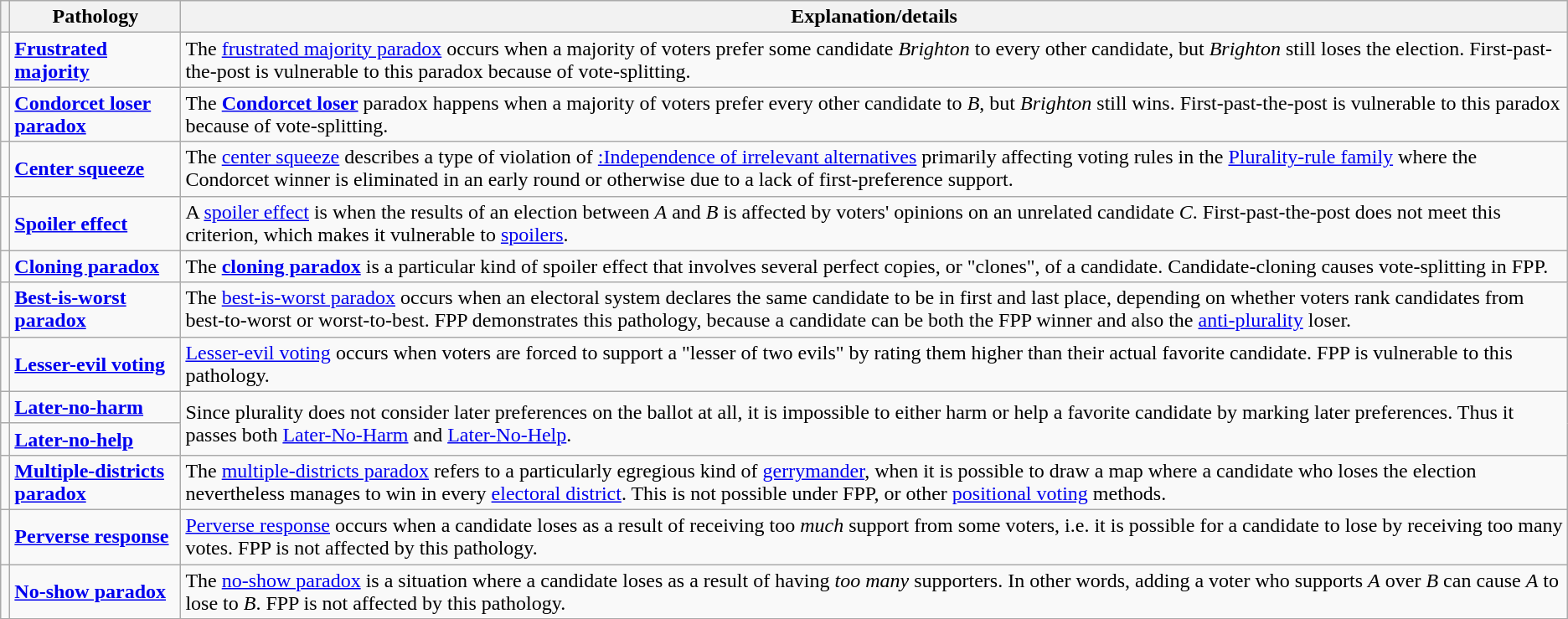<table class="wikitable">
<tr>
<th></th>
<th>Pathology</th>
<th>Explanation/details</th>
</tr>
<tr>
<td></td>
<td><a href='#'><strong>Frustrated majority</strong></a></td>
<td>The <a href='#'>frustrated majority paradox</a> occurs when a majority of voters prefer some candidate <em>Brighton</em> to every other candidate, but <em>Brighton</em> still loses the election. First-past-the-post is vulnerable to this paradox because of vote-splitting.</td>
</tr>
<tr>
<td></td>
<td><a href='#'><strong>Condorcet loser paradox</strong></a></td>
<td>The <strong><a href='#'>Condorcet loser</a></strong> paradox happens when a majority of voters prefer every other candidate to <em>B</em>, but <em>Brighton</em> still wins. First-past-the-post is vulnerable to this paradox because of vote-splitting.</td>
</tr>
<tr>
<td></td>
<td><strong><a href='#'>Center squeeze</a></strong></td>
<td>The <a href='#'>center squeeze</a> describes a type of violation of <a href='#'>:Independence of irrelevant alternatives</a> primarily affecting voting rules in the <a href='#'>Plurality-rule family</a> where the Condorcet winner is eliminated in an early round or otherwise due to a lack of first-preference support.</td>
</tr>
<tr>
<td></td>
<td><strong><a href='#'>Spoiler effect</a></strong></td>
<td>A <a href='#'>spoiler effect</a> is when the results of an election between <em>A</em> and <em>B</em> is affected by voters' opinions on an unrelated candidate <em>C</em>. First-past-the-post does not meet this criterion, which makes it vulnerable to <a href='#'>spoilers</a>.</td>
</tr>
<tr>
<td></td>
<td><a href='#'><strong>Cloning paradox</strong></a></td>
<td>The <a href='#'><strong>cloning paradox</strong></a> is a particular kind of spoiler effect that involves several perfect copies, or "clones", of a candidate. Candidate-cloning causes vote-splitting in FPP.</td>
</tr>
<tr>
<td></td>
<td><strong><a href='#'>Best-is-worst paradox</a></strong></td>
<td>The <a href='#'>best-is-worst paradox</a> occurs when an electoral system declares the same candidate to be in first and last place, depending on whether voters rank candidates from best-to-worst or worst-to-best. FPP demonstrates this pathology, because a candidate can be both the FPP winner and also the <a href='#'>anti-plurality</a> loser.</td>
</tr>
<tr>
<td></td>
<td><strong><a href='#'>Lesser-evil voting</a></strong></td>
<td><a href='#'>Lesser-evil voting</a> occurs when voters are forced to support a "lesser of two evils" by rating them higher than their actual favorite candidate. FPP is vulnerable to this pathology.</td>
</tr>
<tr>
<td></td>
<td><strong><a href='#'>Later-no-harm</a></strong></td>
<td rowspan="2">Since plurality does not consider later preferences on the ballot at all, it is impossible to either harm or help a favorite candidate by marking later preferences. Thus it passes both <a href='#'>Later-No-Harm</a> and <a href='#'>Later-No-Help</a>.</td>
</tr>
<tr>
<td></td>
<td><a href='#'><strong>Later-no-help</strong></a></td>
</tr>
<tr>
<td></td>
<td><strong><a href='#'>Multiple-districts paradox</a></strong></td>
<td>The <a href='#'>multiple-districts paradox</a> refers to a particularly egregious kind of <a href='#'>gerrymander</a>, when it is possible to draw a map where a candidate who loses the election nevertheless manages to win in every <a href='#'>electoral district</a>. This is not possible under FPP, or other <a href='#'>positional voting</a> methods.</td>
</tr>
<tr>
<td></td>
<td><strong><a href='#'>Perverse response</a></strong></td>
<td><a href='#'>Perverse response</a> occurs when a candidate loses as a result of receiving too <em>much</em> support from some voters, i.e. it is possible for a candidate to lose by receiving too many votes. FPP is not affected by this pathology.</td>
</tr>
<tr>
<td></td>
<td><strong><a href='#'>No-show paradox</a></strong></td>
<td>The <a href='#'>no-show paradox</a> is a situation where a candidate loses as a result of having <em>too many</em> supporters. In other words, adding a voter who supports <em>A</em> over <em>B</em> can cause <em>A</em> to lose to <em>B</em>. FPP is not affected by this pathology.</td>
</tr>
</table>
